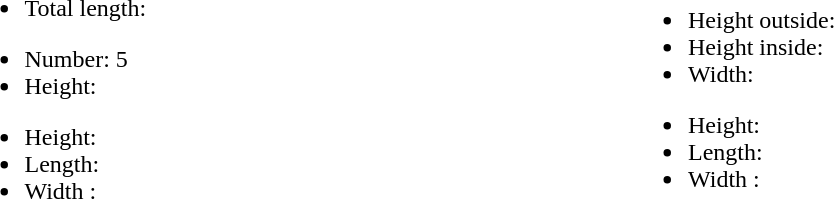<table style="width: 75%;vertical-align:top;">
<tr>
<td><br><ul><li>Total length: </li></ul><ul><li>Number: 5</li><li>Height: </li></ul><ul><li>Height: </li><li>Length: </li><li>Width : </li></ul></td>
<td><br><ul><li>Height outside: </li><li>Height inside: </li><li>Width: </li></ul><ul><li>Height: </li><li>Length: </li><li>Width : </li></ul></td>
</tr>
</table>
